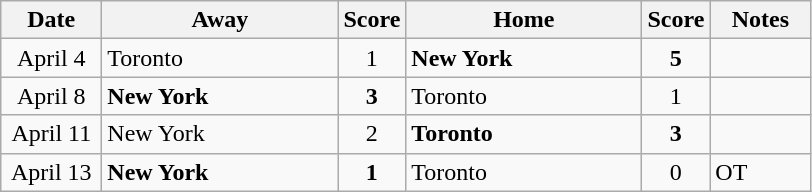<table class="wikitable">
<tr>
<th bgcolor="#DDDDFF" width="60">Date</th>
<th bgcolor="#DDDDFF" width="150">Away</th>
<th bgcolor="#DDDDFF" width="5">Score</th>
<th bgcolor="#DDDDFF" width="150">Home</th>
<th bgcolor="#DDDDFF" width="5">Score</th>
<th bgcolor="#DDDDFF" width="60">Notes</th>
</tr>
<tr>
<td align="center">April 4</td>
<td>Toronto</td>
<td align="center">1</td>
<td><strong>New York</strong></td>
<td align="center"><strong>5</strong></td>
<td></td>
</tr>
<tr>
<td align="center">April 8</td>
<td><strong>New York</strong></td>
<td align="center"><strong>3</strong></td>
<td>Toronto</td>
<td align="center">1</td>
<td></td>
</tr>
<tr>
<td align="center">April 11</td>
<td>New York</td>
<td align="center">2</td>
<td><strong>Toronto</strong></td>
<td align="center"><strong>3</strong></td>
<td></td>
</tr>
<tr>
<td align="center">April 13</td>
<td><strong>New York</strong></td>
<td align="center"><strong>1</strong></td>
<td>Toronto</td>
<td align="center">0</td>
<td>OT</td>
</tr>
</table>
